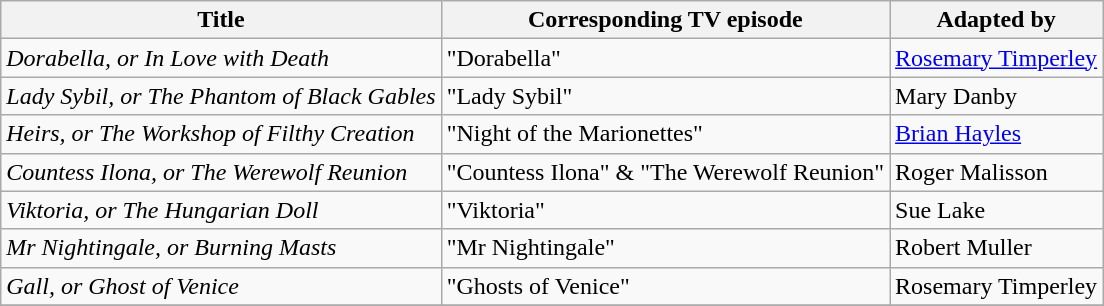<table class="wikitable sortable nowraplinks">
<tr>
<th scope="col">Title</th>
<th scope="col">Corresponding TV episode</th>
<th scope="col">Adapted by</th>
</tr>
<tr>
<td><em>Dorabella, or In Love with Death</em></td>
<td>"Dorabella"</td>
<td><a href='#'>Rosemary Timperley</a></td>
</tr>
<tr>
<td><em>Lady Sybil, or The Phantom of Black Gables</em></td>
<td>"Lady Sybil"</td>
<td>Mary Danby</td>
</tr>
<tr>
<td><em>Heirs, or The Workshop of Filthy Creation</em></td>
<td>"Night of the Marionettes"</td>
<td><a href='#'>Brian Hayles</a></td>
</tr>
<tr>
<td><em>Countess Ilona, or The Werewolf Reunion</em></td>
<td>"Countess Ilona" & "The Werewolf Reunion"</td>
<td>Roger Malisson</td>
</tr>
<tr>
<td><em>Viktoria, or The Hungarian Doll</em></td>
<td>"Viktoria"</td>
<td>Sue Lake</td>
</tr>
<tr>
<td><em>Mr Nightingale, or Burning Masts</em></td>
<td>"Mr Nightingale"</td>
<td>Robert Muller</td>
</tr>
<tr>
<td><em>Gall, or Ghost of Venice</em></td>
<td>"Ghosts of Venice"</td>
<td>Rosemary Timperley</td>
</tr>
<tr>
</tr>
</table>
